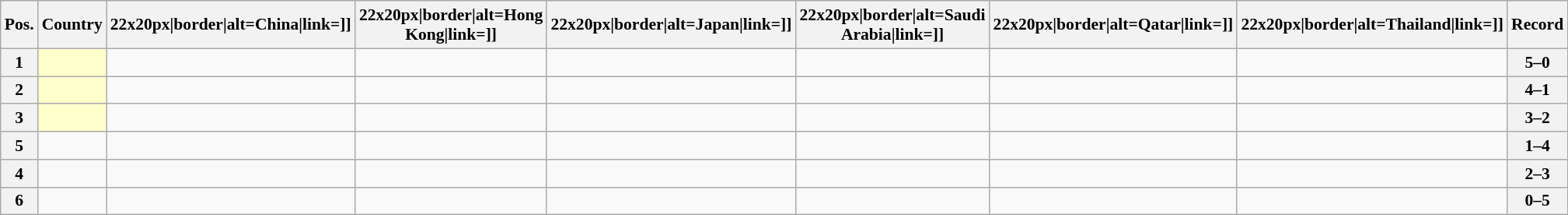<table class="wikitable sortable nowrap" style="text-align:center; font-size:0.9em">
<tr>
<th>Pos.</th>
<th>Country</th>
<th [[Image:>22x20px|border|alt=China|link=]]</th>
<th [[Image:>22x20px|border|alt=Hong Kong|link=]]</th>
<th [[Image:>22x20px|border|alt=Japan|link=]]</th>
<th [[Image:>22x20px|border|alt=Saudi Arabia|link=]]</th>
<th [[Image:>22x20px|border|alt=Qatar|link=]]</th>
<th [[Image:>22x20px|border|alt=Thailand|link=]]</th>
<th>Record</th>
</tr>
<tr>
<th>1</th>
<td style="text-align:left; background:#ffffcc;"></td>
<td></td>
<td></td>
<td></td>
<td></td>
<td></td>
<td></td>
<th>5–0</th>
</tr>
<tr>
<th>2</th>
<td style="text-align:left; background:#ffffcc;"></td>
<td></td>
<td></td>
<td></td>
<td></td>
<td></td>
<td></td>
<th>4–1</th>
</tr>
<tr>
<th>3</th>
<td style="text-align:left; background:#ffffcc;"></td>
<td></td>
<td></td>
<td></td>
<td></td>
<td></td>
<td></td>
<th>3–2</th>
</tr>
<tr>
<th>5</th>
<td style="text-align:left;"></td>
<td></td>
<td></td>
<td></td>
<td></td>
<td></td>
<td></td>
<th>1–4</th>
</tr>
<tr>
<th>4</th>
<td style="text-align:left;"></td>
<td></td>
<td></td>
<td></td>
<td></td>
<td></td>
<td></td>
<th>2–3</th>
</tr>
<tr>
<th>6</th>
<td style="text-align:left;"></td>
<td></td>
<td></td>
<td></td>
<td></td>
<td></td>
<td></td>
<th>0–5</th>
</tr>
</table>
